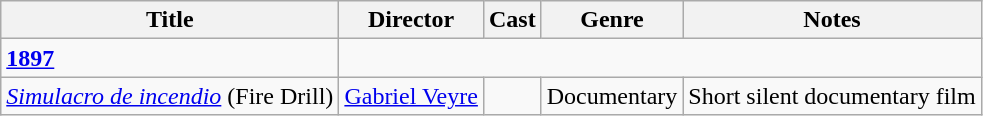<table class="wikitable">
<tr>
<th>Title</th>
<th>Director</th>
<th>Cast</th>
<th>Genre</th>
<th>Notes</th>
</tr>
<tr>
<td><strong><a href='#'>1897</a></strong></td>
</tr>
<tr>
<td><em><a href='#'>Simulacro de incendio</a></em> (Fire Drill)</td>
<td><a href='#'>Gabriel Veyre</a></td>
<td></td>
<td>Documentary</td>
<td>Short silent documentary film</td>
</tr>
</table>
